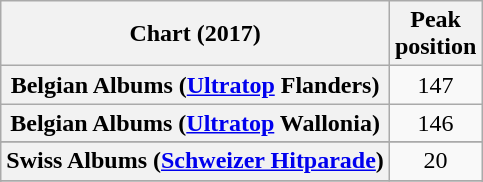<table class="wikitable sortable plainrowheaders" style="text-align:center">
<tr>
<th scope="col">Chart (2017)</th>
<th scope="col">Peak<br>position</th>
</tr>
<tr>
<th scope="row">Belgian Albums (<a href='#'>Ultratop</a> Flanders)</th>
<td align="center">147</td>
</tr>
<tr>
<th scope="row">Belgian Albums (<a href='#'>Ultratop</a> Wallonia)</th>
<td align="center">146</td>
</tr>
<tr>
</tr>
<tr>
</tr>
<tr>
<th scope="row">Swiss Albums (<a href='#'>Schweizer Hitparade</a>)</th>
<td align="center">20</td>
</tr>
<tr>
</tr>
<tr>
</tr>
</table>
